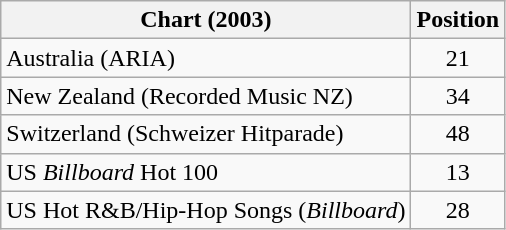<table class="wikitable sortable">
<tr>
<th>Chart (2003)</th>
<th>Position</th>
</tr>
<tr>
<td>Australia (ARIA)</td>
<td align="center">21</td>
</tr>
<tr>
<td>New Zealand (Recorded Music NZ)</td>
<td align="center">34</td>
</tr>
<tr>
<td>Switzerland (Schweizer Hitparade)</td>
<td align="center">48</td>
</tr>
<tr>
<td>US <em>Billboard</em> Hot 100</td>
<td align="center">13</td>
</tr>
<tr>
<td>US Hot R&B/Hip-Hop Songs (<em>Billboard</em>)</td>
<td align="center">28</td>
</tr>
</table>
